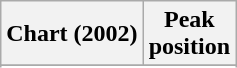<table class="wikitable sortable plainrowheaders" style="text-align:center">
<tr>
<th scope="col">Chart (2002)</th>
<th scope="col">Peak<br>position</th>
</tr>
<tr>
</tr>
<tr>
</tr>
</table>
